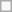<table class=wikitable>
<tr>
<td> </td>
</tr>
</table>
